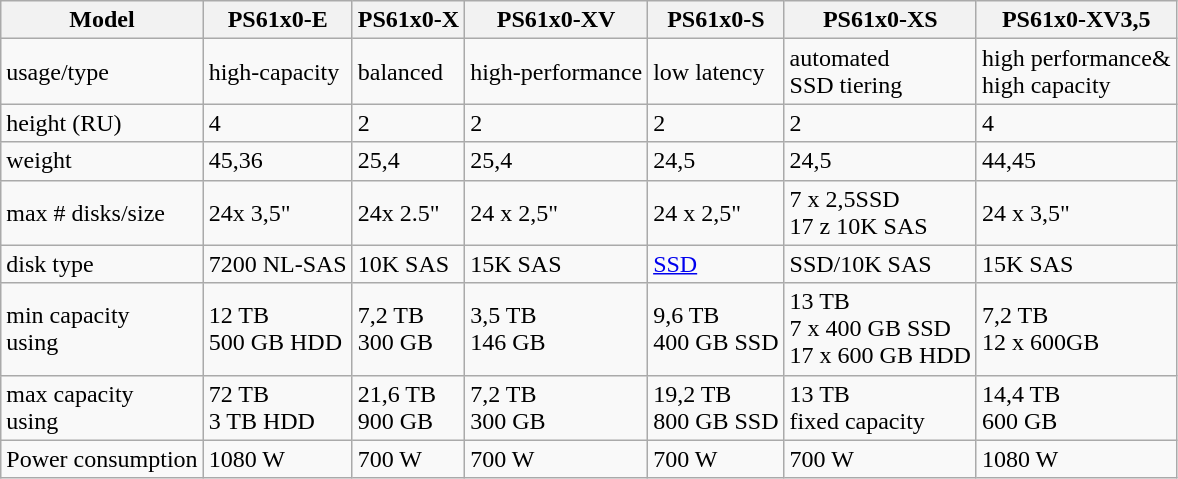<table class="wikitable">
<tr>
<th>Model</th>
<th>PS61x0-E</th>
<th>PS61x0-X</th>
<th>PS61x0-XV</th>
<th>PS61x0-S</th>
<th>PS61x0-XS</th>
<th>PS61x0-XV3,5</th>
</tr>
<tr>
<td>usage/type</td>
<td>high-capacity</td>
<td>balanced</td>
<td>high-performance</td>
<td>low latency</td>
<td>automated<br>SSD tiering</td>
<td>high performance&<br>high capacity</td>
</tr>
<tr>
<td>height (RU)</td>
<td>4</td>
<td>2</td>
<td>2</td>
<td>2</td>
<td>2</td>
<td>4</td>
</tr>
<tr>
<td>weight</td>
<td>45,36</td>
<td>25,4</td>
<td>25,4</td>
<td>24,5</td>
<td>24,5</td>
<td>44,45</td>
</tr>
<tr>
<td>max # disks/size</td>
<td>24x 3,5"</td>
<td>24x 2.5"</td>
<td>24 x 2,5"</td>
<td>24 x 2,5"</td>
<td>7 x 2,5SSD<br>17 z 10K SAS</td>
<td>24 x 3,5"</td>
</tr>
<tr>
<td>disk type</td>
<td>7200 NL-SAS</td>
<td>10K SAS</td>
<td>15K SAS</td>
<td><a href='#'>SSD</a></td>
<td>SSD/10K SAS</td>
<td>15K SAS</td>
</tr>
<tr>
<td>min capacity<br>using</td>
<td>12 TB<br>500 GB HDD</td>
<td>7,2 TB<br>300 GB</td>
<td>3,5 TB<br> 146 GB</td>
<td>9,6 TB<br>400 GB SSD</td>
<td>13 TB<br>7 x 400 GB SSD<br>17 x 600 GB HDD</td>
<td>7,2 TB<br> 12 x 600GB</td>
</tr>
<tr>
<td>max capacity<br>using</td>
<td>72 TB<br>3 TB HDD</td>
<td>21,6 TB<br>900 GB</td>
<td>7,2 TB <br> 300 GB</td>
<td>19,2 TB<br>800 GB SSD</td>
<td>13 TB<br>fixed capacity</td>
<td>14,4 TB<br> 600 GB</td>
</tr>
<tr>
<td>Power consumption</td>
<td>1080 W</td>
<td>700 W</td>
<td>700 W</td>
<td>700 W</td>
<td>700 W</td>
<td>1080 W</td>
</tr>
</table>
